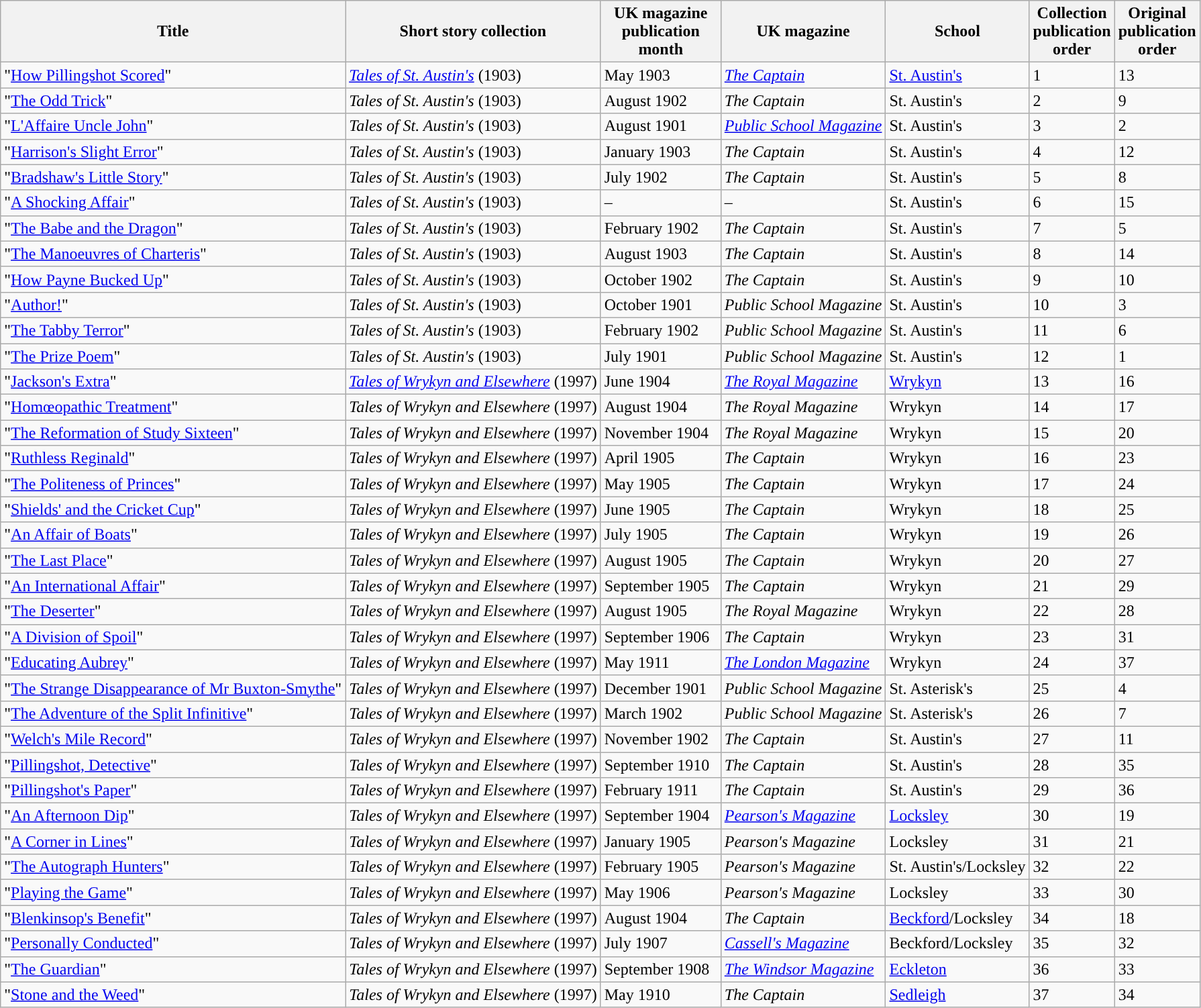<table class="wikitable sortable">
<tr>
<th>Title</th>
<th>Short story collection</th>
<th style="width: 7em;">UK magazine publication month</th>
<th>UK magazine</th>
<th>School</th>
<th style="width: 1em;">Collection publication order</th>
<th style="width: 1em;">Original publication order</th>
</tr>
<tr>
<td>"<a href='#'>How Pillingshot Scored</a>"</td>
<td data-sort-value="1903"><em><a href='#'>Tales of St. Austin's</a></em> (1903)</td>
<td data-sort-value="1903-05">May 1903</td>
<td data-sort-value="Captain"><em><a href='#'>The Captain</a></em></td>
<td><a href='#'>St. Austin's</a></td>
<td>1</td>
<td>13</td>
</tr>
<tr>
<td>"<a href='#'>The Odd Trick</a>"</td>
<td data-sort-value="1903"><em>Tales of St. Austin's</em> (1903)</td>
<td data-sort-value="1902-08">August 1902</td>
<td data-sort-value="Captain"><em>The Captain</em></td>
<td>St. Austin's</td>
<td>2</td>
<td>9</td>
</tr>
<tr>
<td>"<a href='#'>L'Affaire Uncle John</a>"</td>
<td data-sort-value="1903"><em>Tales of St. Austin's</em> (1903)</td>
<td data-sort-value="1901-08">August 1901</td>
<td><em><a href='#'>Public School Magazine</a></em></td>
<td>St. Austin's</td>
<td>3</td>
<td>2</td>
</tr>
<tr>
<td>"<a href='#'>Harrison's Slight Error</a>"</td>
<td data-sort-value="1903"><em>Tales of St. Austin's</em> (1903)</td>
<td data-sort-value="1903-01">January 1903</td>
<td data-sort-value="Captain"><em>The Captain</em></td>
<td>St. Austin's</td>
<td>4</td>
<td>12</td>
</tr>
<tr>
<td>"<a href='#'>Bradshaw's Little Story</a>"</td>
<td data-sort-value="1903"><em>Tales of St. Austin's</em> (1903)</td>
<td data-sort-value="1902-07">July 1902</td>
<td data-sort-value="Captain"><em>The Captain</em></td>
<td>St. Austin's</td>
<td>5</td>
<td>8</td>
</tr>
<tr>
<td>"<a href='#'>A Shocking Affair</a>"</td>
<td data-sort-value="1903"><em>Tales of St. Austin's</em> (1903)</td>
<td data-sort-value="9999">–</td>
<td data-sort-value="zz">–</td>
<td>St. Austin's</td>
<td>6</td>
<td>15</td>
</tr>
<tr>
<td>"<a href='#'>The Babe and the Dragon</a>"</td>
<td data-sort-value="1903"><em>Tales of St. Austin's</em> (1903)</td>
<td data-sort-value="1902-02">February 1902</td>
<td data-sort-value="Captain"><em>The Captain</em></td>
<td>St. Austin's</td>
<td>7</td>
<td>5</td>
</tr>
<tr>
<td>"<a href='#'>The Manoeuvres of Charteris</a>"</td>
<td data-sort-value="1903"><em>Tales of St. Austin's</em> (1903)</td>
<td data-sort-value="1903-08">August 1903</td>
<td data-sort-value="Captain"><em>The Captain</em></td>
<td>St. Austin's</td>
<td>8</td>
<td>14</td>
</tr>
<tr>
<td>"<a href='#'>How Payne Bucked Up</a>"</td>
<td data-sort-value="1903"><em>Tales of St. Austin's</em> (1903)</td>
<td data-sort-value="1902-10">October 1902</td>
<td data-sort-value="Captain"><em>The Captain</em></td>
<td>St. Austin's</td>
<td>9</td>
<td>10</td>
</tr>
<tr>
<td>"<a href='#'>Author!</a>"</td>
<td data-sort-value="1903"><em>Tales of St. Austin's</em> (1903)</td>
<td data-sort-value="1901-10">October 1901</td>
<td><em>Public School Magazine</em></td>
<td>St. Austin's</td>
<td>10</td>
<td>3</td>
</tr>
<tr>
<td>"<a href='#'>The Tabby Terror</a>"</td>
<td data-sort-value="1903"><em>Tales of St. Austin's</em> (1903)</td>
<td data-sort-value="1902-02">February 1902</td>
<td><em>Public School Magazine</em></td>
<td>St. Austin's</td>
<td>11</td>
<td>6</td>
</tr>
<tr>
<td>"<a href='#'>The Prize Poem</a>"</td>
<td data-sort-value="1903"><em>Tales of St. Austin's</em> (1903)</td>
<td data-sort-value="1901-07">July 1901</td>
<td><em>Public School Magazine</em></td>
<td>St. Austin's</td>
<td>12</td>
<td>1</td>
</tr>
<tr>
<td>"<a href='#'>Jackson's Extra</a>"</td>
<td data-sort-value="1997"><em><a href='#'>Tales of Wrykyn and Elsewhere</a></em> (1997)</td>
<td data-sort-value="1904-06">June 1904</td>
<td data-sort-value="Royal"><em><a href='#'>The Royal Magazine</a></em></td>
<td><a href='#'>Wrykyn</a></td>
<td>13</td>
<td>16</td>
</tr>
<tr>
<td>"<a href='#'>Homœopathic Treatment</a>"</td>
<td data-sort-value="1997"><em>Tales of Wrykyn and Elsewhere</em> (1997)</td>
<td data-sort-value="1904-08">August 1904</td>
<td data-sort-value="Royal"><em>The Royal Magazine</em></td>
<td>Wrykyn</td>
<td>14</td>
<td>17</td>
</tr>
<tr>
<td>"<a href='#'>The Reformation of Study Sixteen</a>"</td>
<td data-sort-value="1997"><em>Tales of Wrykyn and Elsewhere</em> (1997)</td>
<td data-sort-value="1904-11">November 1904</td>
<td data-sort-value="Royal"><em>The Royal Magazine</em></td>
<td>Wrykyn</td>
<td>15</td>
<td>20</td>
</tr>
<tr>
<td>"<a href='#'>Ruthless Reginald</a>"</td>
<td data-sort-value="1997"><em>Tales of Wrykyn and Elsewhere</em> (1997)</td>
<td data-sort-value="1905-04">April 1905</td>
<td data-sort-value="Captain"><em>The Captain</em></td>
<td>Wrykyn</td>
<td>16</td>
<td>23</td>
</tr>
<tr>
<td>"<a href='#'>The Politeness of Princes</a>"</td>
<td data-sort-value="1997"><em>Tales of Wrykyn and Elsewhere</em> (1997)</td>
<td data-sort-value="1905-05">May 1905</td>
<td data-sort-value="Captain"><em>The Captain</em></td>
<td>Wrykyn</td>
<td>17</td>
<td>24</td>
</tr>
<tr>
<td>"<a href='#'>Shields' and the Cricket Cup</a>"</td>
<td data-sort-value="1997"><em>Tales of Wrykyn and Elsewhere</em> (1997)</td>
<td data-sort-value="1905-06">June 1905</td>
<td data-sort-value="Captain"><em>The Captain</em></td>
<td>Wrykyn</td>
<td>18</td>
<td>25</td>
</tr>
<tr>
<td>"<a href='#'>An Affair of Boats</a>"</td>
<td data-sort-value="1997"><em>Tales of Wrykyn and Elsewhere</em> (1997)</td>
<td data-sort-value="1905-07">July 1905</td>
<td data-sort-value="Captain"><em>The Captain</em></td>
<td>Wrykyn</td>
<td>19</td>
<td>26</td>
</tr>
<tr>
<td>"<a href='#'>The Last Place</a>"</td>
<td data-sort-value="1997"><em>Tales of Wrykyn and Elsewhere</em> (1997)</td>
<td data-sort-value="1905-08">August 1905</td>
<td data-sort-value="Captain"><em>The Captain</em></td>
<td>Wrykyn</td>
<td>20</td>
<td>27</td>
</tr>
<tr>
<td>"<a href='#'>An International Affair</a>"</td>
<td data-sort-value="1997"><em>Tales of Wrykyn and Elsewhere</em> (1997)</td>
<td data-sort-value="1905-09">September 1905</td>
<td data-sort-value="Captain"><em>The Captain</em></td>
<td>Wrykyn</td>
<td>21</td>
<td>29</td>
</tr>
<tr>
<td>"<a href='#'>The Deserter</a>"</td>
<td data-sort-value="1997"><em>Tales of Wrykyn and Elsewhere</em> (1997)</td>
<td data-sort-value="1905-08">August 1905</td>
<td data-sort-value="Royal"><em>The Royal Magazine</em></td>
<td>Wrykyn</td>
<td>22</td>
<td>28</td>
</tr>
<tr>
<td>"<a href='#'>A Division of Spoil</a>"</td>
<td data-sort-value="1997"><em>Tales of Wrykyn and Elsewhere</em> (1997)</td>
<td data-sort-value="1906-09">September 1906</td>
<td data-sort-value="Captain"><em>The Captain</em></td>
<td>Wrykyn</td>
<td>23</td>
<td>31</td>
</tr>
<tr>
<td>"<a href='#'>Educating Aubrey</a>"</td>
<td data-sort-value="1997"><em>Tales of Wrykyn and Elsewhere</em> (1997)</td>
<td data-sort-value="1911-05">May 1911</td>
<td data-sort-value="London"><em><a href='#'>The London Magazine</a></em></td>
<td>Wrykyn</td>
<td>24</td>
<td>37</td>
</tr>
<tr>
<td>"<a href='#'>The Strange Disappearance of Mr Buxton-Smythe</a>"</td>
<td data-sort-value="1997"><em>Tales of Wrykyn and Elsewhere</em> (1997)</td>
<td data-sort-value="1901-12">December 1901</td>
<td><em>Public School Magazine</em></td>
<td>St. Asterisk's</td>
<td>25</td>
<td>4</td>
</tr>
<tr>
<td>"<a href='#'>The Adventure of the Split Infinitive</a>"</td>
<td data-sort-value="1997"><em>Tales of Wrykyn and Elsewhere</em> (1997)</td>
<td data-sort-value="1902-03">March 1902</td>
<td><em>Public School Magazine</em></td>
<td>St. Asterisk's</td>
<td>26</td>
<td>7</td>
</tr>
<tr>
<td>"<a href='#'>Welch's Mile Record</a>"</td>
<td data-sort-value="1997"><em>Tales of Wrykyn and Elsewhere</em> (1997)</td>
<td data-sort-value="1902-11">November 1902</td>
<td data-sort-value="Captain"><em>The Captain</em></td>
<td>St. Austin's</td>
<td>27</td>
<td>11</td>
</tr>
<tr>
<td>"<a href='#'>Pillingshot, Detective</a>"</td>
<td data-sort-value="1997"><em>Tales of Wrykyn and Elsewhere</em> (1997)</td>
<td data-sort-value="1910-09">September 1910</td>
<td data-sort-value="Captain"><em>The Captain</em></td>
<td>St. Austin's</td>
<td>28</td>
<td>35</td>
</tr>
<tr>
<td>"<a href='#'>Pillingshot's Paper</a>"</td>
<td data-sort-value="1997"><em>Tales of Wrykyn and Elsewhere</em> (1997)</td>
<td data-sort-value="1911-02">February 1911</td>
<td data-sort-value="Captain"><em>The Captain</em></td>
<td>St. Austin's</td>
<td>29</td>
<td>36</td>
</tr>
<tr>
<td>"<a href='#'>An Afternoon Dip</a>"</td>
<td data-sort-value="1997"><em>Tales of Wrykyn and Elsewhere</em> (1997)</td>
<td data-sort-value="1904-09">September 1904</td>
<td><em><a href='#'>Pearson's Magazine</a></em></td>
<td><a href='#'>Locksley</a></td>
<td>30</td>
<td>19</td>
</tr>
<tr>
<td>"<a href='#'>A Corner in Lines</a>"</td>
<td data-sort-value="1997"><em>Tales of Wrykyn and Elsewhere</em> (1997)</td>
<td data-sort-value="1905-01">January 1905</td>
<td><em>Pearson's Magazine</em></td>
<td>Locksley</td>
<td>31</td>
<td>21</td>
</tr>
<tr>
<td>"<a href='#'>The Autograph Hunters</a>"</td>
<td data-sort-value="1997"><em>Tales of Wrykyn and Elsewhere</em> (1997)</td>
<td data-sort-value="1905-02">February 1905</td>
<td><em>Pearson's Magazine</em></td>
<td>St. Austin's/Locksley</td>
<td>32</td>
<td>22</td>
</tr>
<tr>
<td>"<a href='#'>Playing the Game</a>"</td>
<td data-sort-value="1997"><em>Tales of Wrykyn and Elsewhere</em> (1997)</td>
<td data-sort-value="1906-05">May 1906</td>
<td><em>Pearson's Magazine</em></td>
<td>Locksley</td>
<td>33</td>
<td>30</td>
</tr>
<tr>
<td>"<a href='#'>Blenkinsop's Benefit</a>"</td>
<td data-sort-value="1997"><em>Tales of Wrykyn and Elsewhere</em> (1997)</td>
<td data-sort-value="1904-08">August 1904</td>
<td data-sort-value="Captain"><em>The Captain</em></td>
<td><a href='#'>Beckford</a>/Locksley</td>
<td>34</td>
<td>18</td>
</tr>
<tr>
<td>"<a href='#'>Personally Conducted</a>"</td>
<td data-sort-value="1997"><em>Tales of Wrykyn and Elsewhere</em> (1997)</td>
<td data-sort-value="1907-07">July 1907</td>
<td><em><a href='#'>Cassell's Magazine</a></em></td>
<td>Beckford/Locksley</td>
<td>35</td>
<td>32</td>
</tr>
<tr>
<td>"<a href='#'>The Guardian</a>"</td>
<td data-sort-value="1997"><em>Tales of Wrykyn and Elsewhere</em> (1997)</td>
<td data-sort-value="1908-09">September 1908</td>
<td data-sort-value="Windsor"><em><a href='#'>The Windsor Magazine</a></em></td>
<td><a href='#'>Eckleton</a></td>
<td>36</td>
<td>33</td>
</tr>
<tr>
<td>"<a href='#'>Stone and the Weed</a>"</td>
<td data-sort-value="1997"><em>Tales of Wrykyn and Elsewhere</em> (1997)</td>
<td data-sort-value="1910-05">May 1910</td>
<td data-sort-value="Captain"><em>The Captain</em></td>
<td><a href='#'>Sedleigh</a></td>
<td>37</td>
<td>34</td>
</tr>
</table>
